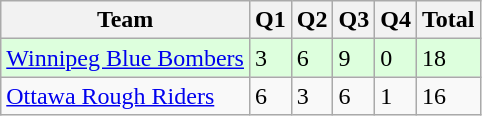<table class="wikitable">
<tr>
<th>Team</th>
<th>Q1</th>
<th>Q2</th>
<th>Q3</th>
<th>Q4</th>
<th>Total</th>
</tr>
<tr style="background-color:#ddffdd">
<td><a href='#'>Winnipeg Blue Bombers</a></td>
<td>3</td>
<td>6</td>
<td>9</td>
<td>0</td>
<td>18</td>
</tr>
<tr>
<td><a href='#'>Ottawa Rough Riders</a></td>
<td>6</td>
<td>3</td>
<td>6</td>
<td>1</td>
<td>16</td>
</tr>
</table>
